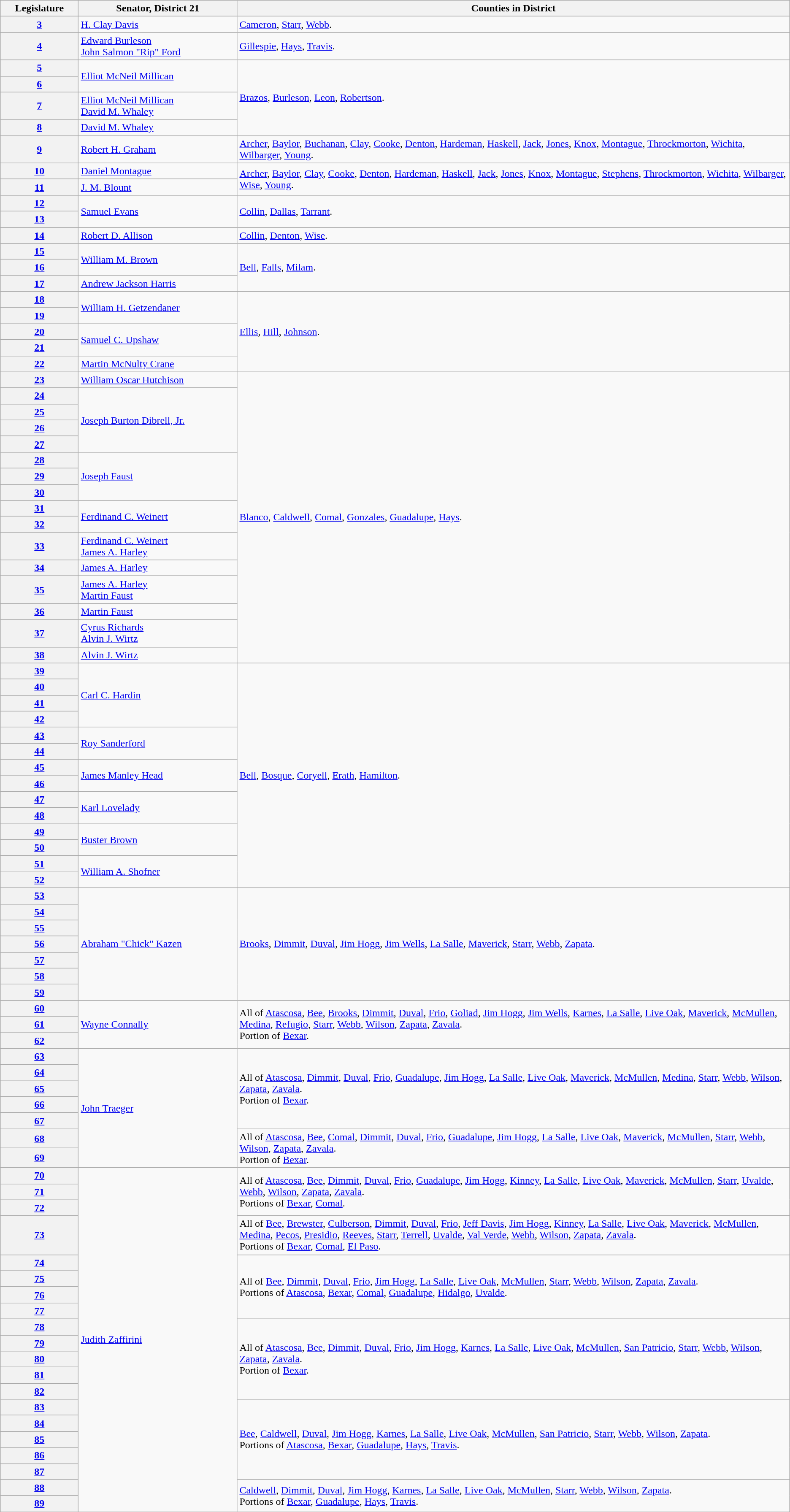<table class="wikitable">
<tr>
<th>Legislature</th>
<th>Senator, District 21</th>
<th width=70%>Counties in District</th>
</tr>
<tr>
<th><a href='#'>3</a></th>
<td><a href='#'>H. Clay Davis</a></td>
<td><a href='#'>Cameron</a>, <a href='#'>Starr</a>, <a href='#'>Webb</a>.</td>
</tr>
<tr>
<th><a href='#'>4</a></th>
<td><a href='#'>Edward Burleson</a><br><a href='#'>John Salmon "Rip" Ford</a></td>
<td><a href='#'>Gillespie</a>, <a href='#'>Hays</a>, <a href='#'>Travis</a>.</td>
</tr>
<tr>
<th><a href='#'>5</a></th>
<td rowspan=2><a href='#'>Elliot McNeil Millican</a></td>
<td rowspan=4><a href='#'>Brazos</a>, <a href='#'>Burleson</a>, <a href='#'>Leon</a>, <a href='#'>Robertson</a>.</td>
</tr>
<tr>
<th><a href='#'>6</a></th>
</tr>
<tr>
<th><a href='#'>7</a></th>
<td><a href='#'>Elliot McNeil Millican</a><br><a href='#'>David M. Whaley</a></td>
</tr>
<tr>
<th><a href='#'>8</a></th>
<td><a href='#'>David M. Whaley</a></td>
</tr>
<tr>
<th><a href='#'>9</a></th>
<td><a href='#'>Robert H. Graham</a></td>
<td><a href='#'>Archer</a>, <a href='#'>Baylor</a>, <a href='#'>Buchanan</a>, <a href='#'>Clay</a>, <a href='#'>Cooke</a>, <a href='#'>Denton</a>, <a href='#'>Hardeman</a>, <a href='#'>Haskell</a>, <a href='#'>Jack</a>, <a href='#'>Jones</a>, <a href='#'>Knox</a>, <a href='#'>Montague</a>, <a href='#'>Throckmorton</a>, <a href='#'>Wichita</a>, <a href='#'>Wilbarger</a>, <a href='#'>Young</a>.</td>
</tr>
<tr>
<th><a href='#'>10</a></th>
<td><a href='#'>Daniel Montague</a></td>
<td rowspan=2><a href='#'>Archer</a>, <a href='#'>Baylor</a>, <a href='#'>Clay</a>, <a href='#'>Cooke</a>, <a href='#'>Denton</a>, <a href='#'>Hardeman</a>, <a href='#'>Haskell</a>, <a href='#'>Jack</a>, <a href='#'>Jones</a>, <a href='#'>Knox</a>, <a href='#'>Montague</a>, <a href='#'>Stephens</a>, <a href='#'>Throckmorton</a>, <a href='#'>Wichita</a>, <a href='#'>Wilbarger</a>, <a href='#'>Wise</a>, <a href='#'>Young</a>.</td>
</tr>
<tr>
<th><a href='#'>11</a></th>
<td><a href='#'>J. M. Blount</a></td>
</tr>
<tr>
<th><a href='#'>12</a></th>
<td rowspan=2><a href='#'>Samuel Evans</a></td>
<td rowspan=2><a href='#'>Collin</a>, <a href='#'>Dallas</a>, <a href='#'>Tarrant</a>.</td>
</tr>
<tr>
<th><a href='#'>13</a></th>
</tr>
<tr>
<th><a href='#'>14</a></th>
<td><a href='#'>Robert D. Allison</a></td>
<td><a href='#'>Collin</a>, <a href='#'>Denton</a>, <a href='#'>Wise</a>.</td>
</tr>
<tr>
<th><a href='#'>15</a></th>
<td rowspan=2><a href='#'>William M. Brown</a></td>
<td rowspan=3><a href='#'>Bell</a>, <a href='#'>Falls</a>, <a href='#'>Milam</a>.</td>
</tr>
<tr>
<th><a href='#'>16</a></th>
</tr>
<tr>
<th><a href='#'>17</a></th>
<td><a href='#'>Andrew Jackson Harris</a></td>
</tr>
<tr>
<th><a href='#'>18</a></th>
<td rowspan=2><a href='#'>William H. Getzendaner</a></td>
<td rowspan=5><a href='#'>Ellis</a>, <a href='#'>Hill</a>, <a href='#'>Johnson</a>.</td>
</tr>
<tr>
<th><a href='#'>19</a></th>
</tr>
<tr>
<th><a href='#'>20</a></th>
<td rowspan=2><a href='#'>Samuel C. Upshaw</a></td>
</tr>
<tr>
<th><a href='#'>21</a></th>
</tr>
<tr>
<th><a href='#'>22</a></th>
<td><a href='#'>Martin McNulty Crane</a></td>
</tr>
<tr>
<th><a href='#'>23</a></th>
<td><a href='#'>William Oscar Hutchison</a></td>
<td rowspan=16><a href='#'>Blanco</a>, <a href='#'>Caldwell</a>, <a href='#'>Comal</a>, <a href='#'>Gonzales</a>, <a href='#'>Guadalupe</a>, <a href='#'>Hays</a>.</td>
</tr>
<tr>
<th><a href='#'>24</a></th>
<td rowspan=4><a href='#'>Joseph Burton Dibrell, Jr.</a></td>
</tr>
<tr>
<th><a href='#'>25</a></th>
</tr>
<tr>
<th><a href='#'>26</a></th>
</tr>
<tr>
<th><a href='#'>27</a></th>
</tr>
<tr>
<th><a href='#'>28</a></th>
<td rowspan=3><a href='#'>Joseph Faust</a></td>
</tr>
<tr>
<th><a href='#'>29</a></th>
</tr>
<tr>
<th><a href='#'>30</a></th>
</tr>
<tr>
<th><a href='#'>31</a></th>
<td rowspan=2><a href='#'>Ferdinand C. Weinert</a></td>
</tr>
<tr>
<th><a href='#'>32</a></th>
</tr>
<tr>
<th><a href='#'>33</a></th>
<td><a href='#'>Ferdinand C. Weinert</a><br><a href='#'>James A. Harley</a></td>
</tr>
<tr>
<th><a href='#'>34</a></th>
<td><a href='#'>James A. Harley</a></td>
</tr>
<tr>
<th><a href='#'>35</a></th>
<td><a href='#'>James A. Harley</a><br><a href='#'>Martin Faust</a></td>
</tr>
<tr>
<th><a href='#'>36</a></th>
<td><a href='#'>Martin Faust</a></td>
</tr>
<tr>
<th><a href='#'>37</a></th>
<td><a href='#'>Cyrus Richards</a><br><a href='#'>Alvin J. Wirtz</a></td>
</tr>
<tr>
<th><a href='#'>38</a></th>
<td><a href='#'>Alvin J. Wirtz</a></td>
</tr>
<tr>
<th><a href='#'>39</a></th>
<td rowspan=4><a href='#'>Carl C. Hardin</a></td>
<td rowspan=14><a href='#'>Bell</a>, <a href='#'>Bosque</a>, <a href='#'>Coryell</a>, <a href='#'>Erath</a>, <a href='#'>Hamilton</a>.</td>
</tr>
<tr>
<th><a href='#'>40</a></th>
</tr>
<tr>
<th><a href='#'>41</a></th>
</tr>
<tr>
<th><a href='#'>42</a></th>
</tr>
<tr>
<th><a href='#'>43</a></th>
<td rowspan=2><a href='#'>Roy Sanderford</a></td>
</tr>
<tr>
<th><a href='#'>44</a></th>
</tr>
<tr>
<th><a href='#'>45</a></th>
<td rowspan=2><a href='#'>James Manley Head</a></td>
</tr>
<tr>
<th><a href='#'>46</a></th>
</tr>
<tr>
<th><a href='#'>47</a></th>
<td rowspan=2><a href='#'>Karl Lovelady</a></td>
</tr>
<tr>
<th><a href='#'>48</a></th>
</tr>
<tr>
<th><a href='#'>49</a></th>
<td rowspan=2><a href='#'>Buster Brown</a></td>
</tr>
<tr>
<th><a href='#'>50</a></th>
</tr>
<tr>
<th><a href='#'>51</a></th>
<td rowspan=2><a href='#'>William A. Shofner</a></td>
</tr>
<tr>
<th><a href='#'>52</a></th>
</tr>
<tr>
<th><a href='#'>53</a></th>
<td rowspan=7><a href='#'>Abraham "Chick" Kazen</a></td>
<td rowspan=7><a href='#'>Brooks</a>, <a href='#'>Dimmit</a>, <a href='#'>Duval</a>, <a href='#'>Jim Hogg</a>, <a href='#'>Jim Wells</a>, <a href='#'>La Salle</a>, <a href='#'>Maverick</a>, <a href='#'>Starr</a>, <a href='#'>Webb</a>, <a href='#'>Zapata</a>.</td>
</tr>
<tr>
<th><a href='#'>54</a></th>
</tr>
<tr>
<th><a href='#'>55</a></th>
</tr>
<tr>
<th><a href='#'>56</a></th>
</tr>
<tr>
<th><a href='#'>57</a></th>
</tr>
<tr>
<th><a href='#'>58</a></th>
</tr>
<tr>
<th><a href='#'>59</a></th>
</tr>
<tr>
<th><a href='#'>60</a></th>
<td rowspan=3><a href='#'>Wayne Connally</a></td>
<td rowspan=3>All of <a href='#'>Atascosa</a>, <a href='#'>Bee</a>, <a href='#'>Brooks</a>, <a href='#'>Dimmit</a>, <a href='#'>Duval</a>, <a href='#'>Frio</a>, <a href='#'>Goliad</a>, <a href='#'>Jim Hogg</a>, <a href='#'>Jim Wells</a>, <a href='#'>Karnes</a>, <a href='#'>La Salle</a>, <a href='#'>Live Oak</a>, <a href='#'>Maverick</a>, <a href='#'>McMullen</a>, <a href='#'>Medina</a>, <a href='#'>Refugio</a>, <a href='#'>Starr</a>, <a href='#'>Webb</a>, <a href='#'>Wilson</a>, <a href='#'>Zapata</a>, <a href='#'>Zavala</a>.<br>Portion of <a href='#'>Bexar</a>.</td>
</tr>
<tr>
<th><a href='#'>61</a></th>
</tr>
<tr>
<th><a href='#'>62</a></th>
</tr>
<tr>
<th><a href='#'>63</a></th>
<td rowspan=7><a href='#'>John Traeger</a></td>
<td rowspan=5>All of <a href='#'>Atascosa</a>, <a href='#'>Dimmit</a>, <a href='#'>Duval</a>, <a href='#'>Frio</a>, <a href='#'>Guadalupe</a>, <a href='#'>Jim Hogg</a>, <a href='#'>La Salle</a>, <a href='#'>Live Oak</a>, <a href='#'>Maverick</a>, <a href='#'>McMullen</a>, <a href='#'>Medina</a>, <a href='#'>Starr</a>, <a href='#'>Webb</a>, <a href='#'>Wilson</a>, <a href='#'>Zapata</a>, <a href='#'>Zavala</a>.<br>Portion of <a href='#'>Bexar</a>.</td>
</tr>
<tr>
<th><a href='#'>64</a></th>
</tr>
<tr>
<th><a href='#'>65</a></th>
</tr>
<tr>
<th><a href='#'>66</a></th>
</tr>
<tr>
<th><a href='#'>67</a></th>
</tr>
<tr>
<th><a href='#'>68</a></th>
<td rowspan=2>All of <a href='#'>Atascosa</a>, <a href='#'>Bee</a>, <a href='#'>Comal</a>, <a href='#'>Dimmit</a>, <a href='#'>Duval</a>, <a href='#'>Frio</a>, <a href='#'>Guadalupe</a>, <a href='#'>Jim Hogg</a>, <a href='#'>La Salle</a>, <a href='#'>Live Oak</a>, <a href='#'>Maverick</a>, <a href='#'>McMullen</a>, <a href='#'>Starr</a>, <a href='#'>Webb</a>, <a href='#'>Wilson</a>, <a href='#'>Zapata</a>, <a href='#'>Zavala</a>.<br>Portion of <a href='#'>Bexar</a>.</td>
</tr>
<tr>
<th><a href='#'>69</a></th>
</tr>
<tr>
<th><a href='#'>70</a></th>
<td rowspan=20><a href='#'>Judith Zaffirini</a></td>
<td rowspan=3>All of <a href='#'>Atascosa</a>, <a href='#'>Bee</a>, <a href='#'>Dimmit</a>, <a href='#'>Duval</a>, <a href='#'>Frio</a>, <a href='#'>Guadalupe</a>, <a href='#'>Jim Hogg</a>, <a href='#'>Kinney</a>, <a href='#'>La Salle</a>, <a href='#'>Live Oak</a>, <a href='#'>Maverick</a>, <a href='#'>McMullen</a>, <a href='#'>Starr</a>, <a href='#'>Uvalde</a>, <a href='#'>Webb</a>, <a href='#'>Wilson</a>, <a href='#'>Zapata</a>, <a href='#'>Zavala</a>.<br>Portions of <a href='#'>Bexar</a>, <a href='#'>Comal</a>.</td>
</tr>
<tr>
<th><a href='#'>71</a></th>
</tr>
<tr>
<th><a href='#'>72</a></th>
</tr>
<tr>
<th><a href='#'>73</a></th>
<td>All of <a href='#'>Bee</a>, <a href='#'>Brewster</a>, <a href='#'>Culberson</a>, <a href='#'>Dimmit</a>, <a href='#'>Duval</a>, <a href='#'>Frio</a>, <a href='#'>Jeff Davis</a>, <a href='#'>Jim Hogg</a>, <a href='#'>Kinney</a>, <a href='#'>La Salle</a>, <a href='#'>Live Oak</a>, <a href='#'>Maverick</a>, <a href='#'>McMullen</a>, <a href='#'>Medina</a>, <a href='#'>Pecos</a>, <a href='#'>Presidio</a>, <a href='#'>Reeves</a>, <a href='#'>Starr</a>, <a href='#'>Terrell</a>, <a href='#'>Uvalde</a>, <a href='#'>Val Verde</a>, <a href='#'>Webb</a>, <a href='#'>Wilson</a>, <a href='#'>Zapata</a>, <a href='#'>Zavala</a>.<br>Portions of <a href='#'>Bexar</a>, <a href='#'>Comal</a>, <a href='#'>El Paso</a>.</td>
</tr>
<tr>
<th><a href='#'>74</a></th>
<td rowspan=4>All of <a href='#'>Bee</a>, <a href='#'>Dimmit</a>, <a href='#'>Duval</a>, <a href='#'>Frio</a>, <a href='#'>Jim Hogg</a>, <a href='#'>La Salle</a>, <a href='#'>Live Oak</a>, <a href='#'>McMullen</a>, <a href='#'>Starr</a>, <a href='#'>Webb</a>, <a href='#'>Wilson</a>, <a href='#'>Zapata</a>, <a href='#'>Zavala</a>.<br>Portions of <a href='#'>Atascosa</a>, <a href='#'>Bexar</a>, <a href='#'>Comal</a>, <a href='#'>Guadalupe</a>, <a href='#'>Hidalgo</a>, <a href='#'>Uvalde</a>.</td>
</tr>
<tr>
<th><a href='#'>75</a></th>
</tr>
<tr>
<th><a href='#'>76</a></th>
</tr>
<tr>
<th><a href='#'>77</a></th>
</tr>
<tr>
<th><a href='#'>78</a></th>
<td rowspan=5>All of <a href='#'>Atascosa</a>, <a href='#'>Bee</a>, <a href='#'>Dimmit</a>, <a href='#'>Duval</a>, <a href='#'>Frio</a>, <a href='#'>Jim Hogg</a>, <a href='#'>Karnes</a>, <a href='#'>La Salle</a>, <a href='#'>Live Oak</a>, <a href='#'>McMullen</a>, <a href='#'>San Patricio</a>, <a href='#'>Starr</a>, <a href='#'>Webb</a>, <a href='#'>Wilson</a>, <a href='#'>Zapata</a>, <a href='#'>Zavala</a>.<br>Portion of <a href='#'>Bexar</a>.</td>
</tr>
<tr>
<th><a href='#'>79</a></th>
</tr>
<tr>
<th><a href='#'>80</a></th>
</tr>
<tr>
<th><a href='#'>81</a></th>
</tr>
<tr>
<th><a href='#'>82</a></th>
</tr>
<tr>
<th><a href='#'>83</a></th>
<td rowspan=5><a href='#'>Bee</a>, <a href='#'>Caldwell</a>, <a href='#'>Duval</a>, <a href='#'>Jim Hogg</a>, <a href='#'>Karnes</a>, <a href='#'>La Salle</a>, <a href='#'>Live Oak</a>, <a href='#'>McMullen</a>, <a href='#'>San Patricio</a>, <a href='#'>Starr</a>, <a href='#'>Webb</a>, <a href='#'>Wilson</a>, <a href='#'>Zapata</a>.<br>Portions of <a href='#'>Atascosa</a>, <a href='#'>Bexar</a>, <a href='#'>Guadalupe</a>, <a href='#'>Hays</a>, <a href='#'>Travis</a>.</td>
</tr>
<tr>
<th><a href='#'>84</a></th>
</tr>
<tr>
<th><a href='#'>85</a></th>
</tr>
<tr>
<th><a href='#'>86</a></th>
</tr>
<tr>
<th><a href='#'>87</a></th>
</tr>
<tr>
<th><a href='#'>88</a></th>
<td rowspan=2><a href='#'>Caldwell</a>, <a href='#'>Dimmit</a>, <a href='#'>Duval</a>, <a href='#'>Jim Hogg</a>, <a href='#'>Karnes</a>, <a href='#'>La Salle</a>, <a href='#'>Live Oak</a>, <a href='#'>McMullen</a>, <a href='#'>Starr</a>, <a href='#'>Webb</a>, <a href='#'>Wilson</a>, <a href='#'>Zapata</a>.<br>Portions of <a href='#'>Bexar</a>, <a href='#'>Guadalupe</a>, <a href='#'>Hays</a>, <a href='#'>Travis</a>.</td>
</tr>
<tr>
<th><a href='#'>89</a></th>
</tr>
</table>
